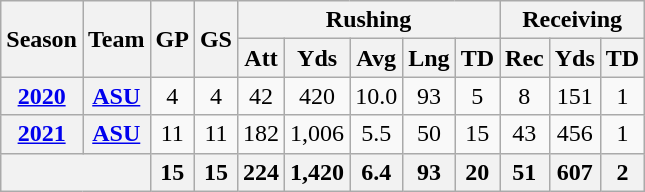<table class="wikitable" style="text-align:center;">
<tr>
<th rowspan="2">Season</th>
<th rowspan="2">Team</th>
<th rowspan="2">GP</th>
<th rowspan="2">GS</th>
<th colspan="5">Rushing</th>
<th colspan="3">Receiving</th>
</tr>
<tr>
<th>Att</th>
<th>Yds</th>
<th>Avg</th>
<th>Lng</th>
<th>TD</th>
<th>Rec</th>
<th>Yds</th>
<th>TD</th>
</tr>
<tr>
<th><a href='#'>2020</a></th>
<th><a href='#'>ASU</a></th>
<td>4</td>
<td>4</td>
<td>42</td>
<td>420</td>
<td>10.0</td>
<td>93</td>
<td>5</td>
<td>8</td>
<td>151</td>
<td>1</td>
</tr>
<tr>
<th><a href='#'>2021</a></th>
<th><a href='#'>ASU</a></th>
<td>11</td>
<td>11</td>
<td>182</td>
<td>1,006</td>
<td>5.5</td>
<td>50</td>
<td>15</td>
<td>43</td>
<td>456</td>
<td>1</td>
</tr>
<tr>
<th colspan="2"></th>
<th>15</th>
<th>15</th>
<th>224</th>
<th>1,420</th>
<th>6.4</th>
<th>93</th>
<th>20</th>
<th>51</th>
<th>607</th>
<th>2</th>
</tr>
</table>
